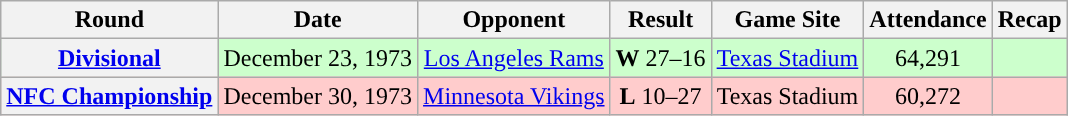<table class="wikitable" style="text-align:center">
<tr>
<th>Round</th>
<th>Date</th>
<th>Opponent</th>
<th>Result</th>
<th>Game Site</th>
<th>Attendance</th>
<th>Recap</th>
</tr>
<tr style="background: #cfc">
<th><a href='#'>Divisional</a></th>
<td>December 23, 1973</td>
<td><a href='#'>Los Angeles Rams</a></td>
<td><strong>W</strong> 27–16</td>
<td><a href='#'>Texas Stadium</a></td>
<td>64,291</td>
<td></td>
</tr>
<tr style="background: #fcc">
<th><a href='#'>NFC Championship</a></th>
<td>December 30, 1973</td>
<td><a href='#'>Minnesota Vikings</a></td>
<td><strong>L</strong> 10–27</td>
<td>Texas Stadium</td>
<td>60,272</td>
<td></td>
</tr>
</table>
